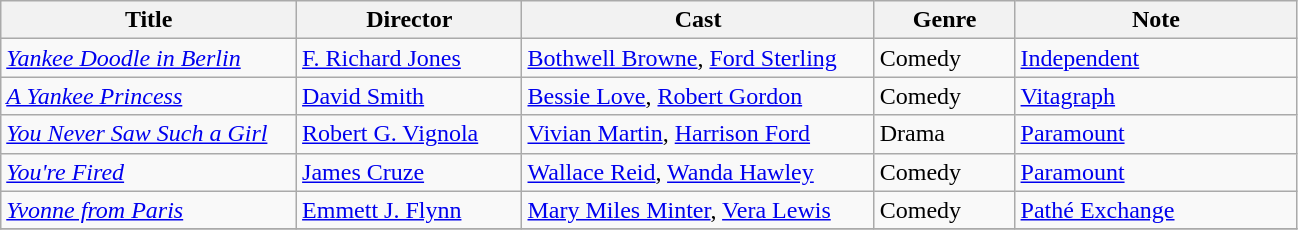<table class="wikitable">
<tr>
<th style="width:21%;">Title</th>
<th style="width:16%;">Director</th>
<th style="width:25%;">Cast</th>
<th style="width:10%;">Genre</th>
<th style="width:20%;">Note</th>
</tr>
<tr>
<td><em><a href='#'>Yankee Doodle in Berlin</a></em></td>
<td><a href='#'>F. Richard Jones</a></td>
<td><a href='#'>Bothwell Browne</a>, <a href='#'>Ford Sterling</a></td>
<td>Comedy</td>
<td><a href='#'>Independent</a></td>
</tr>
<tr>
<td><em><a href='#'>A Yankee Princess</a></em></td>
<td><a href='#'>David Smith</a></td>
<td><a href='#'>Bessie Love</a>, <a href='#'>Robert Gordon</a></td>
<td>Comedy</td>
<td><a href='#'>Vitagraph</a></td>
</tr>
<tr>
<td><em><a href='#'>You Never Saw Such a Girl</a></em></td>
<td><a href='#'>Robert G. Vignola</a></td>
<td><a href='#'>Vivian Martin</a>, <a href='#'>Harrison Ford</a></td>
<td>Drama</td>
<td><a href='#'>Paramount</a></td>
</tr>
<tr>
<td><em><a href='#'>You're Fired</a></em></td>
<td><a href='#'>James Cruze</a></td>
<td><a href='#'>Wallace Reid</a>, <a href='#'>Wanda Hawley</a></td>
<td>Comedy</td>
<td><a href='#'>Paramount</a></td>
</tr>
<tr>
<td><em><a href='#'>Yvonne from Paris</a></em></td>
<td><a href='#'>Emmett J. Flynn</a></td>
<td><a href='#'>Mary Miles Minter</a>, <a href='#'>Vera Lewis</a></td>
<td>Comedy</td>
<td><a href='#'>Pathé Exchange</a></td>
</tr>
<tr>
</tr>
</table>
